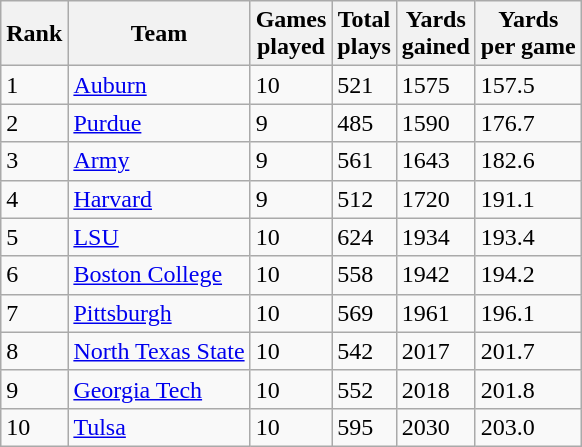<table class="wikitable sortable">
<tr>
<th>Rank</th>
<th>Team</th>
<th>Games<br>played</th>
<th>Total<br>plays</th>
<th>Yards<br>gained</th>
<th>Yards<br>per game</th>
</tr>
<tr>
<td>1</td>
<td><a href='#'>Auburn</a></td>
<td>10</td>
<td>521</td>
<td>1575</td>
<td>157.5</td>
</tr>
<tr>
<td>2</td>
<td><a href='#'>Purdue</a></td>
<td>9</td>
<td>485</td>
<td>1590</td>
<td>176.7</td>
</tr>
<tr>
<td>3</td>
<td><a href='#'>Army</a></td>
<td>9</td>
<td>561</td>
<td>1643</td>
<td>182.6</td>
</tr>
<tr>
<td>4</td>
<td><a href='#'>Harvard</a></td>
<td>9</td>
<td>512</td>
<td>1720</td>
<td>191.1</td>
</tr>
<tr>
<td>5</td>
<td><a href='#'>LSU</a></td>
<td>10</td>
<td>624</td>
<td>1934</td>
<td>193.4</td>
</tr>
<tr>
<td>6</td>
<td><a href='#'>Boston College</a></td>
<td>10</td>
<td>558</td>
<td>1942</td>
<td>194.2</td>
</tr>
<tr>
<td>7</td>
<td><a href='#'>Pittsburgh</a></td>
<td>10</td>
<td>569</td>
<td>1961</td>
<td>196.1</td>
</tr>
<tr>
<td>8</td>
<td><a href='#'>North Texas State</a></td>
<td>10</td>
<td>542</td>
<td>2017</td>
<td>201.7</td>
</tr>
<tr>
<td>9</td>
<td><a href='#'>Georgia Tech</a></td>
<td>10</td>
<td>552</td>
<td>2018</td>
<td>201.8</td>
</tr>
<tr>
<td>10</td>
<td><a href='#'>Tulsa</a></td>
<td>10</td>
<td>595</td>
<td>2030</td>
<td>203.0</td>
</tr>
</table>
